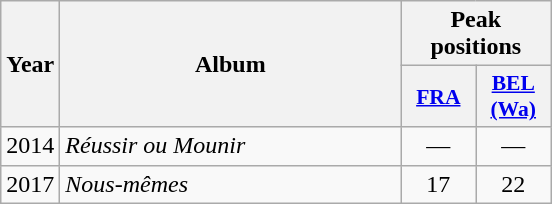<table class="wikitable">
<tr>
<th rowspan="2" style="text-align:center; width:10px;">Year</th>
<th rowspan="2" style="text-align:center; width:220px;">Album</th>
<th colspan="2" style="text-align:center; width:20px;">Peak positions</th>
</tr>
<tr>
<th scope="col" style="width:3em;font-size:90%;"><a href='#'>FRA</a><br></th>
<th scope="col" style="width:3em;font-size:90%;"><a href='#'>BEL<br>(Wa)</a><br></th>
</tr>
<tr>
<td style="text-align:center;">2014</td>
<td><em>Réussir ou Mounir</em></td>
<td style="text-align:center;">—</td>
<td style="text-align:center;">—</td>
</tr>
<tr>
<td style="text-align:center;">2017</td>
<td><em>Nous-mêmes</em></td>
<td style="text-align:center;">17</td>
<td style="text-align:center;">22</td>
</tr>
</table>
